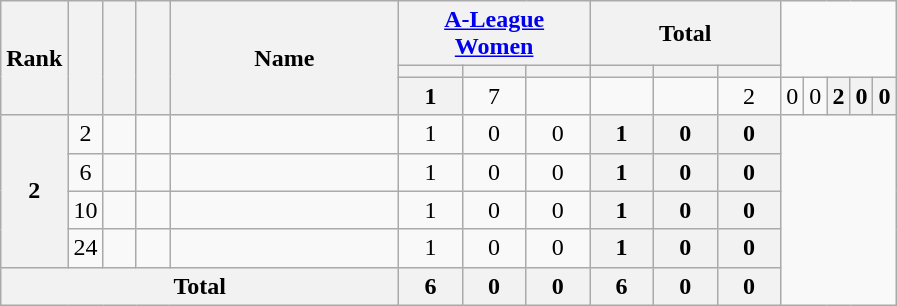<table class="wikitable sortable" style="text-align:center;">
<tr>
<th rowspan="3" width="15">Rank</th>
<th rowspan="3" width="15"></th>
<th rowspan="3" width="15"></th>
<th rowspan="3" width="15"></th>
<th rowspan="3" width="145">Name</th>
<th colspan="3" width="120"><a href='#'>A-League Women</a></th>
<th colspan="3" width="120">Total</th>
</tr>
<tr>
<th style="width:30px"></th>
<th style="width:30px"></th>
<th style="width:30px"></th>
<th style="width:30px"></th>
<th style="width:30px"></th>
<th style="width:30px"></th>
</tr>
<tr>
<th>1</th>
<td>7</td>
<td></td>
<td></td>
<td align="left"><br></td>
<td>2</td>
<td>0</td>
<td>0<br></td>
<th>2</th>
<th>0</th>
<th>0</th>
</tr>
<tr>
<th rowspan="4">2</th>
<td>2</td>
<td></td>
<td></td>
<td align="left"><br></td>
<td>1</td>
<td>0</td>
<td>0<br></td>
<th>1</th>
<th>0</th>
<th>0</th>
</tr>
<tr>
<td>6</td>
<td></td>
<td></td>
<td align="left"><br></td>
<td>1</td>
<td>0</td>
<td>0<br></td>
<th>1</th>
<th>0</th>
<th>0</th>
</tr>
<tr>
<td>10</td>
<td></td>
<td></td>
<td align="left"><br></td>
<td>1</td>
<td>0</td>
<td>0<br></td>
<th>1</th>
<th>0</th>
<th>0</th>
</tr>
<tr>
<td>24</td>
<td></td>
<td></td>
<td align="left"><br></td>
<td>1</td>
<td>0</td>
<td>0<br></td>
<th>1</th>
<th>0</th>
<th>0</th>
</tr>
<tr>
<th colspan="5">Total<br></th>
<th>6</th>
<th>0</th>
<th>0<br></th>
<th>6</th>
<th>0</th>
<th>0</th>
</tr>
</table>
